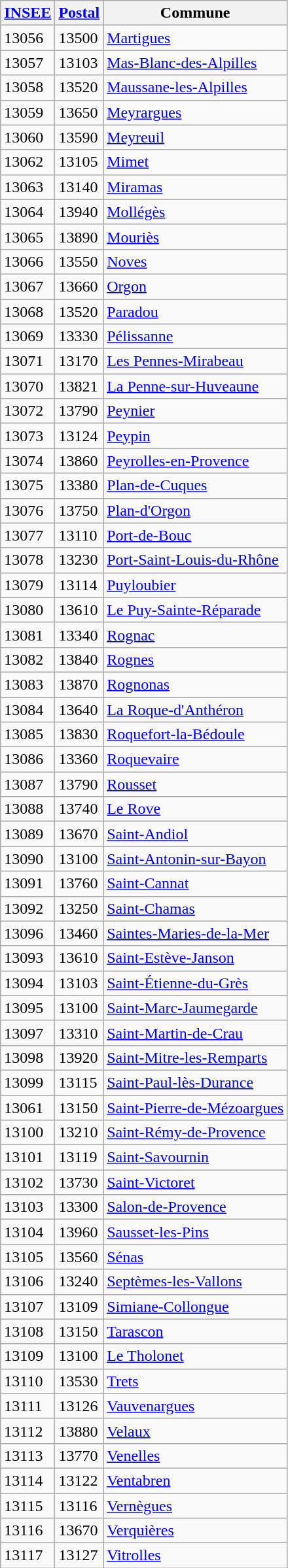<table class="wikitable sortable">
<tr>
<th><a href='#'>INSEE</a></th>
<th><a href='#'>Postal</a></th>
<th>Commune</th>
</tr>
<tr>
<td>13056</td>
<td>13500</td>
<td><a href='#'>Martigues</a></td>
</tr>
<tr>
<td>13057</td>
<td>13103</td>
<td><a href='#'>Mas-Blanc-des-Alpilles</a></td>
</tr>
<tr>
<td>13058</td>
<td>13520</td>
<td><a href='#'>Maussane-les-Alpilles</a></td>
</tr>
<tr>
<td>13059</td>
<td>13650</td>
<td><a href='#'>Meyrargues</a></td>
</tr>
<tr>
<td>13060</td>
<td>13590</td>
<td><a href='#'>Meyreuil</a></td>
</tr>
<tr>
<td>13062</td>
<td>13105</td>
<td><a href='#'>Mimet</a></td>
</tr>
<tr>
<td>13063</td>
<td>13140</td>
<td><a href='#'>Miramas</a></td>
</tr>
<tr>
<td>13064</td>
<td>13940</td>
<td><a href='#'>Mollégès</a></td>
</tr>
<tr>
<td>13065</td>
<td>13890</td>
<td><a href='#'>Mouriès</a></td>
</tr>
<tr>
<td>13066</td>
<td>13550</td>
<td><a href='#'>Noves</a></td>
</tr>
<tr>
<td>13067</td>
<td>13660</td>
<td><a href='#'>Orgon</a></td>
</tr>
<tr>
<td>13068</td>
<td>13520</td>
<td><a href='#'>Paradou</a></td>
</tr>
<tr>
<td>13069</td>
<td>13330</td>
<td><a href='#'>Pélissanne</a></td>
</tr>
<tr>
<td>13071</td>
<td>13170</td>
<td><a href='#'>Les Pennes-Mirabeau</a></td>
</tr>
<tr>
<td>13070</td>
<td>13821</td>
<td><a href='#'>La Penne-sur-Huveaune</a></td>
</tr>
<tr>
<td>13072</td>
<td>13790</td>
<td><a href='#'>Peynier</a></td>
</tr>
<tr>
<td>13073</td>
<td>13124</td>
<td><a href='#'>Peypin</a></td>
</tr>
<tr>
<td>13074</td>
<td>13860</td>
<td><a href='#'>Peyrolles-en-Provence</a></td>
</tr>
<tr>
<td>13075</td>
<td>13380</td>
<td><a href='#'>Plan-de-Cuques</a></td>
</tr>
<tr>
<td>13076</td>
<td>13750</td>
<td><a href='#'>Plan-d'Orgon</a></td>
</tr>
<tr>
<td>13077</td>
<td>13110</td>
<td><a href='#'>Port-de-Bouc</a></td>
</tr>
<tr>
<td>13078</td>
<td>13230</td>
<td><a href='#'>Port-Saint-Louis-du-Rhône</a></td>
</tr>
<tr>
<td>13079</td>
<td>13114</td>
<td><a href='#'>Puyloubier</a></td>
</tr>
<tr>
<td>13080</td>
<td>13610</td>
<td><a href='#'>Le Puy-Sainte-Réparade</a></td>
</tr>
<tr>
<td>13081</td>
<td>13340</td>
<td><a href='#'>Rognac</a></td>
</tr>
<tr>
<td>13082</td>
<td>13840</td>
<td><a href='#'>Rognes</a></td>
</tr>
<tr>
<td>13083</td>
<td>13870</td>
<td><a href='#'>Rognonas</a></td>
</tr>
<tr>
<td>13084</td>
<td>13640</td>
<td><a href='#'>La Roque-d'Anthéron</a></td>
</tr>
<tr>
<td>13085</td>
<td>13830</td>
<td><a href='#'>Roquefort-la-Bédoule</a></td>
</tr>
<tr>
<td>13086</td>
<td>13360</td>
<td><a href='#'>Roquevaire</a></td>
</tr>
<tr>
<td>13087</td>
<td>13790</td>
<td><a href='#'>Rousset</a></td>
</tr>
<tr>
<td>13088</td>
<td>13740</td>
<td><a href='#'>Le Rove</a></td>
</tr>
<tr>
<td>13089</td>
<td>13670</td>
<td><a href='#'>Saint-Andiol</a></td>
</tr>
<tr>
<td>13090</td>
<td>13100</td>
<td><a href='#'>Saint-Antonin-sur-Bayon</a></td>
</tr>
<tr>
<td>13091</td>
<td>13760</td>
<td><a href='#'>Saint-Cannat</a></td>
</tr>
<tr>
<td>13092</td>
<td>13250</td>
<td><a href='#'>Saint-Chamas</a></td>
</tr>
<tr>
<td>13096</td>
<td>13460</td>
<td><a href='#'>Saintes-Maries-de-la-Mer</a></td>
</tr>
<tr>
<td>13093</td>
<td>13610</td>
<td><a href='#'>Saint-Estève-Janson</a></td>
</tr>
<tr>
<td>13094</td>
<td>13103</td>
<td><a href='#'>Saint-Étienne-du-Grès</a></td>
</tr>
<tr>
<td>13095</td>
<td>13100</td>
<td><a href='#'>Saint-Marc-Jaumegarde</a></td>
</tr>
<tr>
<td>13097</td>
<td>13310</td>
<td><a href='#'>Saint-Martin-de-Crau</a></td>
</tr>
<tr>
<td>13098</td>
<td>13920</td>
<td><a href='#'>Saint-Mitre-les-Remparts</a></td>
</tr>
<tr>
<td>13099</td>
<td>13115</td>
<td><a href='#'>Saint-Paul-lès-Durance</a></td>
</tr>
<tr>
<td>13061</td>
<td>13150</td>
<td><a href='#'>Saint-Pierre-de-Mézoargues</a></td>
</tr>
<tr>
<td>13100</td>
<td>13210</td>
<td><a href='#'>Saint-Rémy-de-Provence</a></td>
</tr>
<tr>
<td>13101</td>
<td>13119</td>
<td><a href='#'>Saint-Savournin</a></td>
</tr>
<tr>
<td>13102</td>
<td>13730</td>
<td><a href='#'>Saint-Victoret</a></td>
</tr>
<tr>
<td>13103</td>
<td>13300</td>
<td><a href='#'>Salon-de-Provence</a></td>
</tr>
<tr>
<td>13104</td>
<td>13960</td>
<td><a href='#'>Sausset-les-Pins</a></td>
</tr>
<tr>
<td>13105</td>
<td>13560</td>
<td><a href='#'>Sénas</a></td>
</tr>
<tr>
<td>13106</td>
<td>13240</td>
<td><a href='#'>Septèmes-les-Vallons</a></td>
</tr>
<tr>
<td>13107</td>
<td>13109</td>
<td><a href='#'>Simiane-Collongue</a></td>
</tr>
<tr>
<td>13108</td>
<td>13150</td>
<td><a href='#'>Tarascon</a></td>
</tr>
<tr>
<td>13109</td>
<td>13100</td>
<td><a href='#'>Le Tholonet</a></td>
</tr>
<tr>
<td>13110</td>
<td>13530</td>
<td><a href='#'>Trets</a></td>
</tr>
<tr>
<td>13111</td>
<td>13126</td>
<td><a href='#'>Vauvenargues</a></td>
</tr>
<tr>
<td>13112</td>
<td>13880</td>
<td><a href='#'>Velaux</a></td>
</tr>
<tr>
<td>13113</td>
<td>13770</td>
<td><a href='#'>Venelles</a></td>
</tr>
<tr>
<td>13114</td>
<td>13122</td>
<td><a href='#'>Ventabren</a></td>
</tr>
<tr>
<td>13115</td>
<td>13116</td>
<td><a href='#'>Vernègues</a></td>
</tr>
<tr>
<td>13116</td>
<td>13670</td>
<td><a href='#'>Verquières</a></td>
</tr>
<tr>
<td>13117</td>
<td>13127</td>
<td><a href='#'>Vitrolles</a></td>
</tr>
</table>
